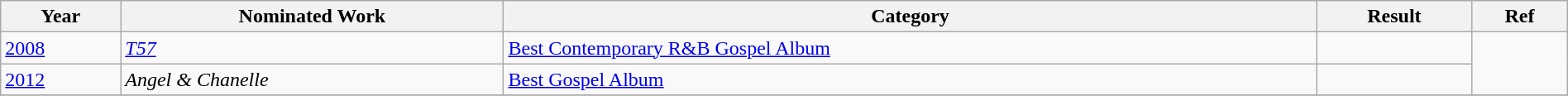<table class="wikitable" width="100%">
<tr>
<th>Year</th>
<th>Nominated Work</th>
<th>Category</th>
<th>Result</th>
<th>Ref</th>
</tr>
<tr>
<td><a href='#'>2008</a></td>
<td><em><a href='#'>T57</a></em></td>
<td><a href='#'>Best Contemporary R&B Gospel Album</a></td>
<td></td>
<td rowspan="2" align="center"></td>
</tr>
<tr>
<td><a href='#'>2012</a></td>
<td><em>Angel & Chanelle</em></td>
<td><a href='#'>Best Gospel Album</a></td>
<td></td>
</tr>
<tr>
</tr>
</table>
